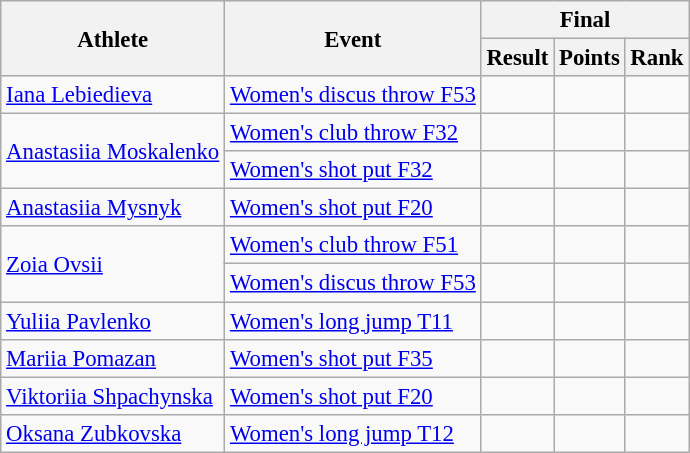<table class=wikitable style="font-size:95%">
<tr>
<th rowspan="2">Athlete</th>
<th rowspan="2">Event</th>
<th colspan="3">Final</th>
</tr>
<tr>
<th>Result</th>
<th>Points</th>
<th>Rank</th>
</tr>
<tr>
<td><a href='#'>Iana Lebiedieva</a></td>
<td><a href='#'>Women's discus throw F53</a></td>
<td></td>
<td></td>
<td></td>
</tr>
<tr>
<td rowspan=2><a href='#'>Anastasiia Moskalenko</a></td>
<td><a href='#'>Women's club throw F32</a></td>
<td></td>
<td></td>
<td></td>
</tr>
<tr>
<td><a href='#'>Women's shot put F32</a></td>
<td></td>
<td></td>
<td></td>
</tr>
<tr>
<td><a href='#'>Anastasiia Mysnyk</a></td>
<td><a href='#'>Women's shot put F20</a></td>
<td></td>
<td></td>
<td></td>
</tr>
<tr>
<td rowspan=2><a href='#'>Zoia Ovsii</a></td>
<td><a href='#'>Women's club throw F51</a></td>
<td></td>
<td></td>
<td></td>
</tr>
<tr>
<td><a href='#'>Women's discus throw F53</a></td>
<td></td>
<td></td>
<td></td>
</tr>
<tr>
<td><a href='#'>Yuliia Pavlenko</a></td>
<td><a href='#'>Women's long jump T11</a></td>
<td></td>
<td></td>
<td></td>
</tr>
<tr>
<td><a href='#'>Mariia Pomazan</a></td>
<td><a href='#'>Women's shot put F35</a></td>
<td></td>
<td></td>
<td></td>
</tr>
<tr>
<td><a href='#'>Viktoriia Shpachynska</a></td>
<td><a href='#'>Women's shot put F20</a></td>
<td></td>
<td></td>
<td></td>
</tr>
<tr>
<td><a href='#'>Oksana Zubkovska</a></td>
<td><a href='#'>Women's long jump T12</a></td>
<td></td>
<td></td>
<td></td>
</tr>
</table>
